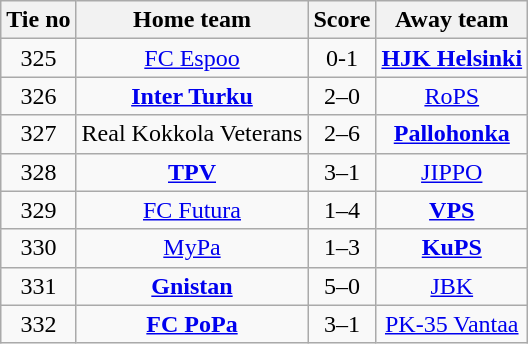<table class="wikitable" style="text-align: center">
<tr>
<th>Tie no</th>
<th>Home team</th>
<th>Score</th>
<th>Away team</th>
</tr>
<tr>
<td>325</td>
<td><a href='#'>FC Espoo</a></td>
<td>0-1</td>
<td><strong><a href='#'>HJK Helsinki</a></strong></td>
</tr>
<tr>
<td>326</td>
<td><strong><a href='#'>Inter Turku</a></strong></td>
<td>2–0</td>
<td><a href='#'>RoPS</a></td>
</tr>
<tr>
<td>327</td>
<td>Real Kokkola Veterans</td>
<td>2–6</td>
<td><strong><a href='#'>Pallohonka</a></strong></td>
</tr>
<tr>
<td>328</td>
<td><strong><a href='#'>TPV</a></strong></td>
<td>3–1</td>
<td><a href='#'>JIPPO</a></td>
</tr>
<tr>
<td>329</td>
<td><a href='#'>FC Futura</a></td>
<td>1–4</td>
<td><strong><a href='#'>VPS</a></strong></td>
</tr>
<tr>
<td>330</td>
<td><a href='#'>MyPa</a></td>
<td>1–3</td>
<td><strong><a href='#'>KuPS</a></strong></td>
</tr>
<tr>
<td>331</td>
<td><strong><a href='#'>Gnistan</a></strong></td>
<td>5–0</td>
<td><a href='#'>JBK</a></td>
</tr>
<tr>
<td>332</td>
<td><strong><a href='#'>FC PoPa</a></strong></td>
<td>3–1</td>
<td><a href='#'>PK-35 Vantaa</a></td>
</tr>
</table>
